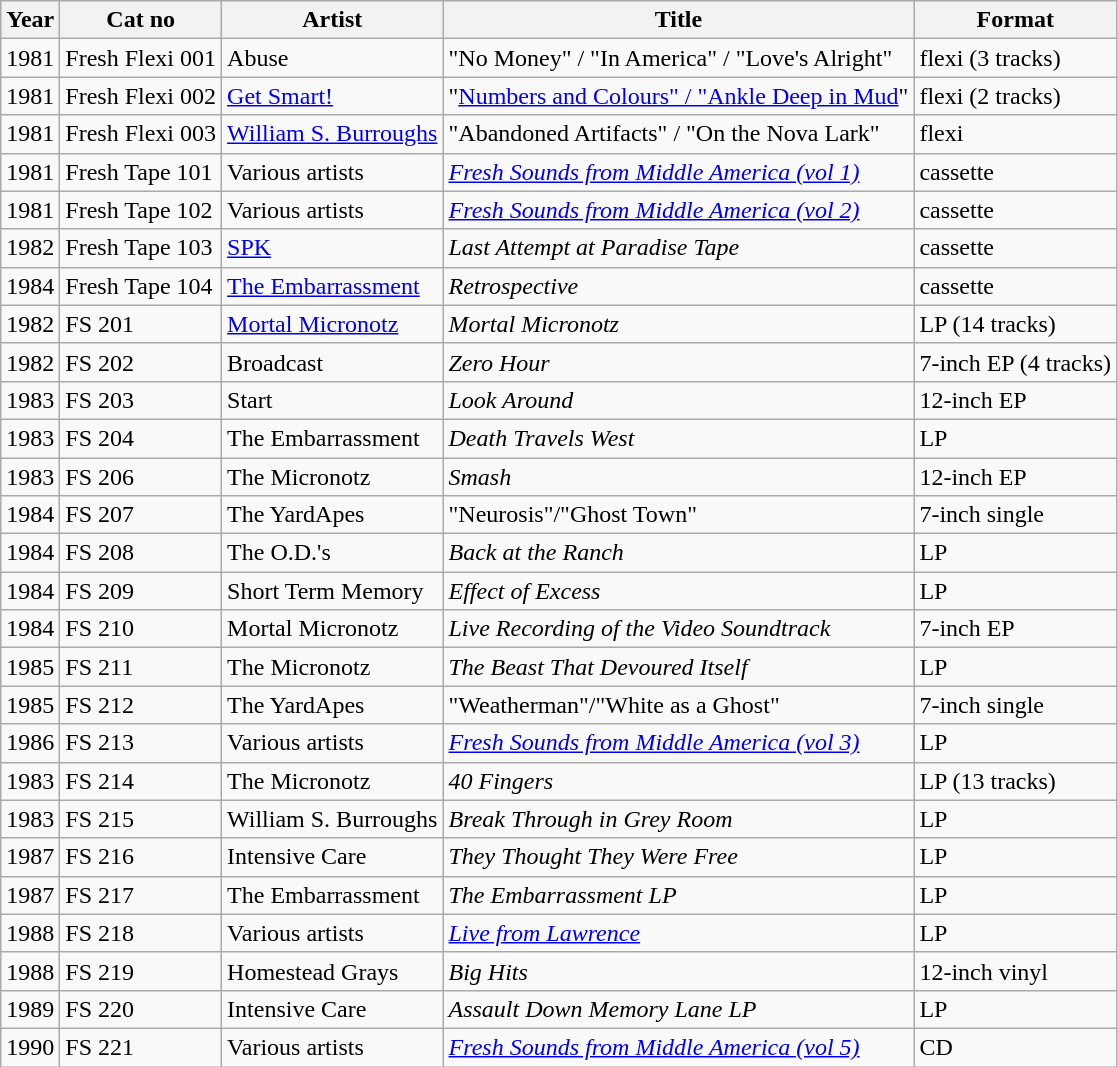<table class="wikitable">
<tr>
<th>Year</th>
<th>Cat no</th>
<th>Artist</th>
<th>Title</th>
<th>Format</th>
</tr>
<tr>
<td>1981</td>
<td>Fresh Flexi 001</td>
<td>Abuse</td>
<td>"No Money" / "In America" / "Love's Alright"</td>
<td>flexi (3 tracks) </td>
</tr>
<tr>
<td>1981</td>
<td>Fresh Flexi 002</td>
<td><a href='#'>Get Smart!</a></td>
<td>"<a href='#'>Numbers and Colours" / "Ankle Deep in Mud</a>"</td>
<td>flexi (2 tracks) </td>
</tr>
<tr>
<td>1981</td>
<td>Fresh Flexi 003</td>
<td><a href='#'>William S. Burroughs</a></td>
<td>"Abandoned Artifacts" / "On the Nova Lark"</td>
<td>flexi </td>
</tr>
<tr>
<td>1981</td>
<td>Fresh Tape 101</td>
<td>Various artists</td>
<td><em><a href='#'>Fresh Sounds from Middle America (vol 1)</a></em></td>
<td>cassette</td>
</tr>
<tr>
<td>1981</td>
<td>Fresh Tape 102</td>
<td>Various artists</td>
<td><em><a href='#'>Fresh Sounds from Middle America (vol 2)</a></em></td>
<td>cassette</td>
</tr>
<tr>
<td>1982</td>
<td>Fresh Tape 103</td>
<td><a href='#'>SPK</a></td>
<td><em>Last Attempt at Paradise Tape</em></td>
<td>cassette </td>
</tr>
<tr>
<td>1984</td>
<td>Fresh Tape 104</td>
<td><a href='#'>The Embarrassment</a></td>
<td><em>Retrospective</em></td>
<td>cassette</td>
</tr>
<tr>
<td>1982</td>
<td>FS 201</td>
<td><a href='#'>Mortal Micronotz</a></td>
<td><em>Mortal Micronotz</em></td>
<td>LP (14 tracks) </td>
</tr>
<tr>
<td>1982</td>
<td>FS 202</td>
<td>Broadcast</td>
<td><em>Zero Hour</em></td>
<td>7-inch EP (4 tracks)</td>
</tr>
<tr>
<td>1983</td>
<td>FS 203</td>
<td>Start</td>
<td><em>Look Around</em></td>
<td>12-inch EP</td>
</tr>
<tr>
<td>1983</td>
<td>FS 204</td>
<td>The Embarrassment</td>
<td><em>Death Travels West</em></td>
<td>LP </td>
</tr>
<tr>
<td>1983</td>
<td>FS 206</td>
<td>The Micronotz</td>
<td><em>Smash</em></td>
<td>12-inch EP</td>
</tr>
<tr>
<td>1984</td>
<td>FS 207</td>
<td>The YardApes</td>
<td>"Neurosis"/"Ghost Town"</td>
<td>7-inch single </td>
</tr>
<tr>
<td>1984</td>
<td>FS 208</td>
<td>The O.D.'s</td>
<td><em>Back at the Ranch</em></td>
<td>LP </td>
</tr>
<tr>
<td>1984</td>
<td>FS 209</td>
<td>Short Term Memory</td>
<td><em>Effect of Excess</em></td>
<td>LP </td>
</tr>
<tr>
<td>1984</td>
<td>FS 210</td>
<td>Mortal Micronotz</td>
<td><em>Live Recording of the Video Soundtrack</em></td>
<td>7-inch EP </td>
</tr>
<tr>
<td>1985</td>
<td>FS 211</td>
<td>The Micronotz</td>
<td><em>The Beast That Devoured Itself</em></td>
<td>LP</td>
</tr>
<tr>
<td>1985</td>
<td>FS 212</td>
<td>The YardApes</td>
<td>"Weatherman"/"White as a Ghost"</td>
<td>7-inch single </td>
</tr>
<tr>
<td>1986</td>
<td>FS 213</td>
<td>Various artists</td>
<td><em><a href='#'>Fresh Sounds from Middle America (vol 3)</a></em></td>
<td>LP</td>
</tr>
<tr>
<td>1983</td>
<td>FS 214</td>
<td>The Micronotz</td>
<td><em>40 Fingers</em></td>
<td>LP (13 tracks) </td>
</tr>
<tr>
<td>1983</td>
<td>FS 215</td>
<td>William S. Burroughs</td>
<td><em>Break Through in Grey Room</em></td>
<td>LP</td>
</tr>
<tr>
<td>1987</td>
<td>FS 216</td>
<td>Intensive Care</td>
<td><em>They Thought They Were Free</em></td>
<td>LP</td>
</tr>
<tr>
<td>1987</td>
<td>FS 217</td>
<td>The Embarrassment</td>
<td><em>The Embarrassment LP</em></td>
<td>LP </td>
</tr>
<tr>
<td>1988</td>
<td>FS 218</td>
<td>Various artists</td>
<td><em><a href='#'>Live from Lawrence</a></em></td>
<td>LP </td>
</tr>
<tr>
<td>1988</td>
<td>FS 219</td>
<td>Homestead Grays</td>
<td><em>Big Hits</em></td>
<td>12-inch vinyl</td>
</tr>
<tr>
<td>1989</td>
<td>FS 220</td>
<td>Intensive Care</td>
<td><em>Assault Down Memory Lane LP</em></td>
<td>LP</td>
</tr>
<tr>
<td>1990</td>
<td>FS 221</td>
<td>Various artists</td>
<td><em><a href='#'>Fresh Sounds from Middle America (vol 5)</a></em></td>
<td>CD</td>
</tr>
</table>
